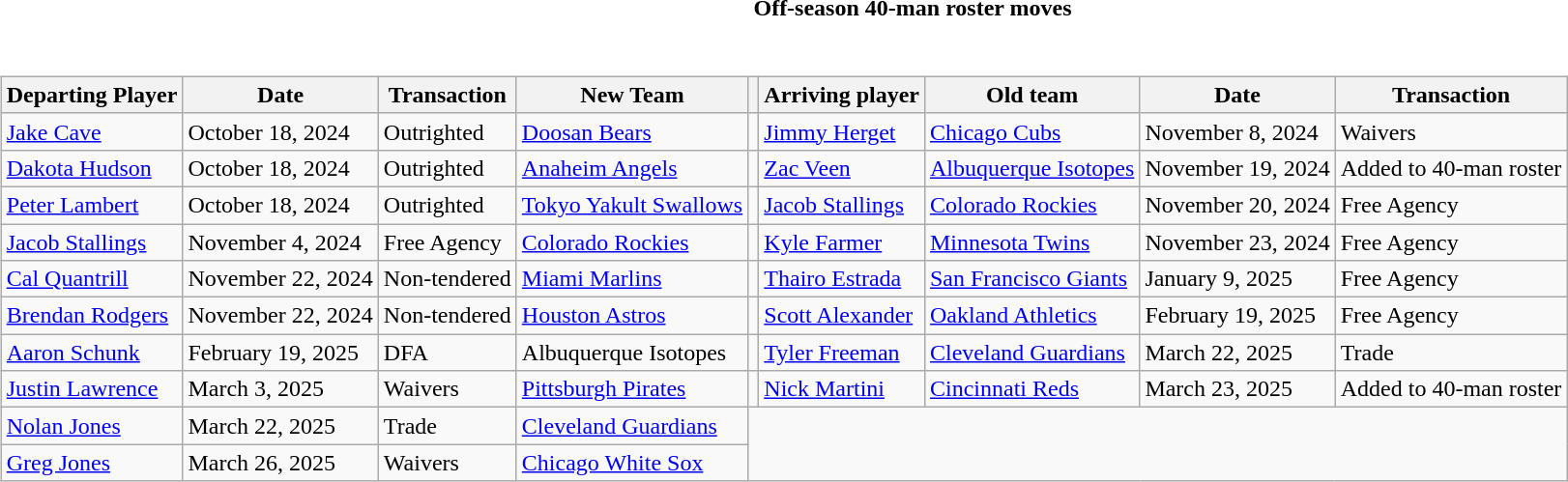<table class="toccolours collapsible collapsed" style="width:100%; background:inherit">
<tr>
<th>Off-season 40-man roster moves</th>
</tr>
<tr>
<td><br><table class="wikitable">
<tr>
<th>Departing Player</th>
<th>Date</th>
<th>Transaction</th>
<th>New Team</th>
<th></th>
<th>Arriving player</th>
<th>Old team</th>
<th>Date</th>
<th>Transaction</th>
</tr>
<tr>
<td><a href='#'>Jake Cave</a></td>
<td>October 18, 2024</td>
<td>Outrighted</td>
<td> <a href='#'>Doosan Bears</a></td>
<td></td>
<td><a href='#'>Jimmy Herget</a></td>
<td><a href='#'>Chicago Cubs</a></td>
<td>November 8, 2024</td>
<td>Waivers</td>
</tr>
<tr>
<td><a href='#'>Dakota Hudson</a></td>
<td>October 18, 2024</td>
<td>Outrighted</td>
<td><a href='#'>Anaheim Angels</a></td>
<td></td>
<td><a href='#'>Zac Veen</a></td>
<td><a href='#'>Albuquerque Isotopes</a></td>
<td>November 19, 2024</td>
<td>Added to 40-man roster</td>
</tr>
<tr>
<td><a href='#'>Peter Lambert</a></td>
<td>October 18, 2024</td>
<td>Outrighted</td>
<td> <a href='#'>Tokyo Yakult Swallows</a></td>
<td></td>
<td><a href='#'>Jacob Stallings</a></td>
<td><a href='#'>Colorado Rockies</a></td>
<td>November 20, 2024</td>
<td>Free Agency</td>
</tr>
<tr>
<td><a href='#'>Jacob Stallings</a></td>
<td>November 4, 2024</td>
<td>Free Agency</td>
<td><a href='#'>Colorado Rockies</a></td>
<td></td>
<td><a href='#'>Kyle Farmer</a></td>
<td><a href='#'>Minnesota Twins</a></td>
<td>November 23, 2024</td>
<td>Free Agency</td>
</tr>
<tr>
<td><a href='#'>Cal Quantrill</a></td>
<td>November 22, 2024</td>
<td>Non-tendered</td>
<td><a href='#'>Miami Marlins</a></td>
<td></td>
<td><a href='#'>Thairo Estrada</a></td>
<td><a href='#'>San Francisco Giants</a></td>
<td>January 9, 2025</td>
<td>Free Agency</td>
</tr>
<tr>
<td><a href='#'>Brendan Rodgers</a></td>
<td>November 22, 2024</td>
<td>Non-tendered</td>
<td><a href='#'>Houston Astros</a></td>
<td></td>
<td><a href='#'>Scott Alexander</a></td>
<td><a href='#'>Oakland Athletics</a></td>
<td>February 19, 2025</td>
<td>Free Agency</td>
</tr>
<tr>
<td><a href='#'>Aaron Schunk</a></td>
<td>February 19, 2025</td>
<td>DFA</td>
<td>Albuquerque Isotopes</td>
<td></td>
<td><a href='#'>Tyler Freeman</a></td>
<td><a href='#'>Cleveland Guardians</a></td>
<td>March 22, 2025</td>
<td>Trade</td>
</tr>
<tr>
<td><a href='#'>Justin Lawrence</a></td>
<td>March 3, 2025</td>
<td>Waivers</td>
<td><a href='#'>Pittsburgh Pirates</a></td>
<td></td>
<td><a href='#'>Nick Martini</a></td>
<td><a href='#'>Cincinnati Reds</a></td>
<td>March 23, 2025</td>
<td>Added to 40-man roster</td>
</tr>
<tr>
<td><a href='#'>Nolan Jones</a></td>
<td>March 22, 2025</td>
<td>Trade</td>
<td><a href='#'>Cleveland Guardians</a></td>
</tr>
<tr>
<td><a href='#'>Greg Jones</a></td>
<td>March 26, 2025</td>
<td>Waivers</td>
<td><a href='#'>Chicago White Sox</a></td>
</tr>
</table>
</td>
</tr>
</table>
